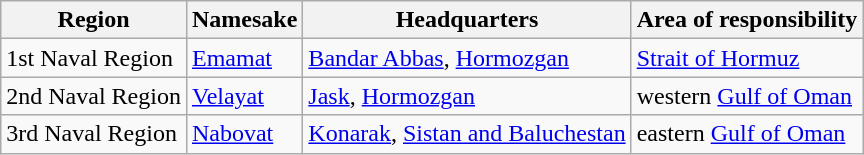<table class="wikitable">
<tr>
<th>Region</th>
<th>Namesake</th>
<th>Headquarters</th>
<th>Area of responsibility</th>
</tr>
<tr>
<td>1st Naval Region</td>
<td><a href='#'>Emamat</a></td>
<td><a href='#'>Bandar Abbas</a>, <a href='#'>Hormozgan</a></td>
<td><a href='#'>Strait of Hormuz</a></td>
</tr>
<tr>
<td>2nd Naval Region</td>
<td><a href='#'>Velayat</a></td>
<td><a href='#'>Jask</a>, <a href='#'>Hormozgan</a></td>
<td>western <a href='#'>Gulf of Oman</a></td>
</tr>
<tr>
<td>3rd Naval Region</td>
<td><a href='#'>Nabovat</a></td>
<td><a href='#'>Konarak</a>, <a href='#'>Sistan and Baluchestan</a></td>
<td>eastern <a href='#'>Gulf of Oman</a></td>
</tr>
</table>
